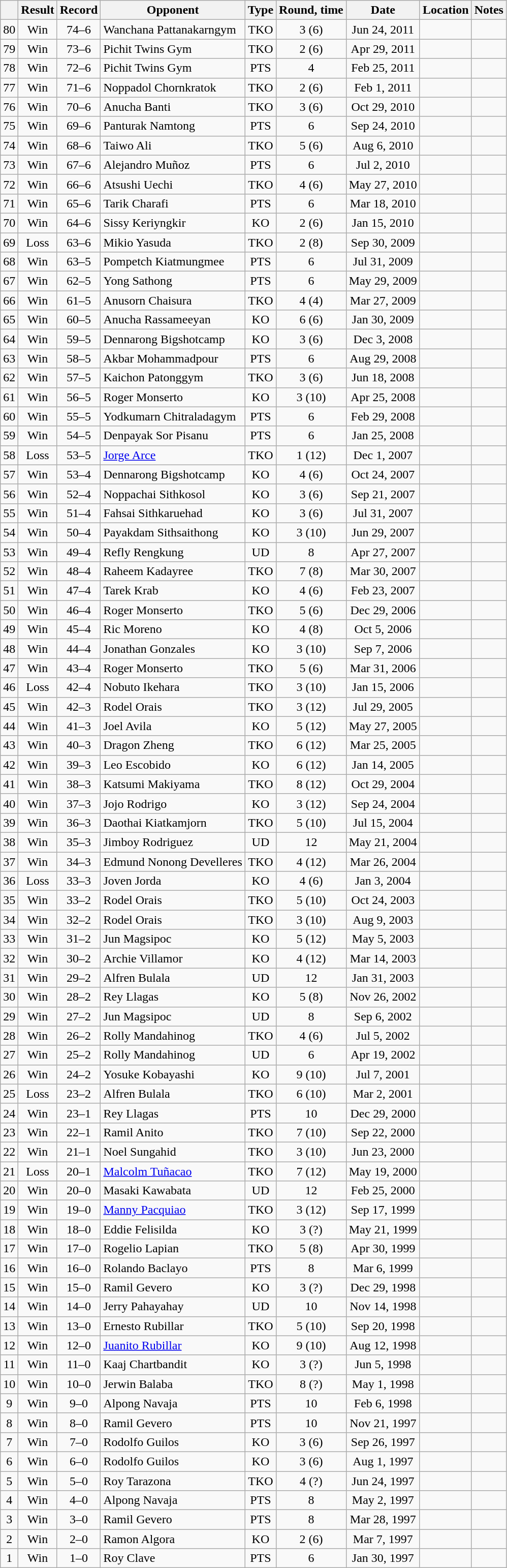<table class=wikitable style=text-align:center>
<tr>
<th></th>
<th>Result</th>
<th>Record</th>
<th>Opponent</th>
<th>Type</th>
<th>Round, time</th>
<th>Date</th>
<th>Location</th>
<th>Notes</th>
</tr>
<tr>
<td>80</td>
<td>Win</td>
<td>74–6</td>
<td align=left>Wanchana Pattanakarngym</td>
<td>TKO</td>
<td>3 (6)</td>
<td>Jun 24, 2011</td>
<td align=left></td>
<td align=left></td>
</tr>
<tr>
<td>79</td>
<td>Win</td>
<td>73–6</td>
<td align=left>Pichit Twins Gym</td>
<td>TKO</td>
<td>2 (6)</td>
<td>Apr 29, 2011</td>
<td align=left></td>
<td align=left></td>
</tr>
<tr>
<td>78</td>
<td>Win</td>
<td>72–6</td>
<td align=left>Pichit Twins Gym</td>
<td>PTS</td>
<td>4</td>
<td>Feb 25, 2011</td>
<td align=left></td>
<td align=left></td>
</tr>
<tr>
<td>77</td>
<td>Win</td>
<td>71–6</td>
<td align=left>Noppadol Chornkratok</td>
<td>TKO</td>
<td>2 (6)</td>
<td>Feb 1, 2011</td>
<td align=left></td>
<td align=left></td>
</tr>
<tr>
<td>76</td>
<td>Win</td>
<td>70–6</td>
<td align=left>Anucha Banti</td>
<td>TKO</td>
<td>3 (6)</td>
<td>Oct 29, 2010</td>
<td align=left></td>
<td align=left></td>
</tr>
<tr>
<td>75</td>
<td>Win</td>
<td>69–6</td>
<td align=left>Panturak Namtong</td>
<td>PTS</td>
<td>6</td>
<td>Sep 24, 2010</td>
<td align=left></td>
<td align=left></td>
</tr>
<tr>
<td>74</td>
<td>Win</td>
<td>68–6</td>
<td align=left>Taiwo Ali</td>
<td>TKO</td>
<td>5 (6)</td>
<td>Aug 6, 2010</td>
<td align=left></td>
<td align=left></td>
</tr>
<tr>
<td>73</td>
<td>Win</td>
<td>67–6</td>
<td align=left>Alejandro Muñoz</td>
<td>PTS</td>
<td>6</td>
<td>Jul 2, 2010</td>
<td align=left></td>
<td align=left></td>
</tr>
<tr>
<td>72</td>
<td>Win</td>
<td>66–6</td>
<td align=left>Atsushi Uechi</td>
<td>TKO</td>
<td>4 (6)</td>
<td>May 27, 2010</td>
<td align=left></td>
<td align=left></td>
</tr>
<tr>
<td>71</td>
<td>Win</td>
<td>65–6</td>
<td align=left>Tarik Charafi</td>
<td>PTS</td>
<td>6</td>
<td>Mar 18, 2010</td>
<td align=left></td>
<td align=left></td>
</tr>
<tr>
<td>70</td>
<td>Win</td>
<td>64–6</td>
<td align=left>Sissy Keriyngkir</td>
<td>KO</td>
<td>2 (6)</td>
<td>Jan 15, 2010</td>
<td align=left></td>
<td align=left></td>
</tr>
<tr>
<td>69</td>
<td>Loss</td>
<td>63–6</td>
<td align=left>Mikio Yasuda</td>
<td>TKO</td>
<td>2 (8)</td>
<td>Sep 30, 2009</td>
<td align=left></td>
<td align=left></td>
</tr>
<tr>
<td>68</td>
<td>Win</td>
<td>63–5</td>
<td align=left>Pompetch Kiatmungmee</td>
<td>PTS</td>
<td>6</td>
<td>Jul 31, 2009</td>
<td align=left></td>
<td align=left></td>
</tr>
<tr>
<td>67</td>
<td>Win</td>
<td>62–5</td>
<td align=left>Yong Sathong</td>
<td>PTS</td>
<td>6</td>
<td>May 29, 2009</td>
<td align=left></td>
<td align=left></td>
</tr>
<tr>
<td>66</td>
<td>Win</td>
<td>61–5</td>
<td align=left>Anusorn Chaisura</td>
<td>TKO</td>
<td>4 (4)</td>
<td>Mar 27, 2009</td>
<td align=left></td>
<td align=left></td>
</tr>
<tr>
<td>65</td>
<td>Win</td>
<td>60–5</td>
<td align=left>Anucha Rassameeyan</td>
<td>KO</td>
<td>6 (6)</td>
<td>Jan 30, 2009</td>
<td align=left></td>
<td align=left></td>
</tr>
<tr>
<td>64</td>
<td>Win</td>
<td>59–5</td>
<td align=left>Dennarong Bigshotcamp</td>
<td>KO</td>
<td>3 (6)</td>
<td>Dec 3, 2008</td>
<td align=left></td>
<td align=left></td>
</tr>
<tr>
<td>63</td>
<td>Win</td>
<td>58–5</td>
<td align=left>Akbar Mohammadpour</td>
<td>PTS</td>
<td>6</td>
<td>Aug 29, 2008</td>
<td align=left></td>
<td align=left></td>
</tr>
<tr>
<td>62</td>
<td>Win</td>
<td>57–5</td>
<td align=left>Kaichon Patonggym</td>
<td>TKO</td>
<td>3 (6)</td>
<td>Jun 18, 2008</td>
<td align=left></td>
<td align=left></td>
</tr>
<tr>
<td>61</td>
<td>Win</td>
<td>56–5</td>
<td align=left>Roger Monserto</td>
<td>KO</td>
<td>3 (10)</td>
<td>Apr 25, 2008</td>
<td align=left></td>
<td align=left></td>
</tr>
<tr>
<td>60</td>
<td>Win</td>
<td>55–5</td>
<td align=left>Yodkumarn Chitraladagym</td>
<td>PTS</td>
<td>6</td>
<td>Feb 29, 2008</td>
<td align=left></td>
<td align=left></td>
</tr>
<tr>
<td>59</td>
<td>Win</td>
<td>54–5</td>
<td align=left>Denpayak Sor Pisanu</td>
<td>PTS</td>
<td>6</td>
<td>Jan 25, 2008</td>
<td align=left></td>
<td align=left></td>
</tr>
<tr>
<td>58</td>
<td>Loss</td>
<td>53–5</td>
<td align=left><a href='#'>Jorge Arce</a></td>
<td>TKO</td>
<td>1 (12)</td>
<td>Dec 1, 2007</td>
<td align=left></td>
<td align=left></td>
</tr>
<tr>
<td>57</td>
<td>Win</td>
<td>53–4</td>
<td align=left>Dennarong Bigshotcamp</td>
<td>KO</td>
<td>4 (6)</td>
<td>Oct 24, 2007</td>
<td align=left></td>
<td align=left></td>
</tr>
<tr>
<td>56</td>
<td>Win</td>
<td>52–4</td>
<td align=left>Noppachai Sithkosol</td>
<td>KO</td>
<td>3 (6)</td>
<td>Sep 21, 2007</td>
<td align=left></td>
<td align=left></td>
</tr>
<tr>
<td>55</td>
<td>Win</td>
<td>51–4</td>
<td align=left>Fahsai Sithkaruehad</td>
<td>KO</td>
<td>3 (6)</td>
<td>Jul 31, 2007</td>
<td align=left></td>
<td align=left></td>
</tr>
<tr>
<td>54</td>
<td>Win</td>
<td>50–4</td>
<td align=left>Payakdam Sithsaithong</td>
<td>KO</td>
<td>3 (10)</td>
<td>Jun 29, 2007</td>
<td align=left></td>
<td align=left></td>
</tr>
<tr>
<td>53</td>
<td>Win</td>
<td>49–4</td>
<td align=left>Refly Rengkung</td>
<td>UD</td>
<td>8</td>
<td>Apr 27, 2007</td>
<td align=left></td>
<td align=left></td>
</tr>
<tr>
<td>52</td>
<td>Win</td>
<td>48–4</td>
<td align=left>Raheem Kadayree</td>
<td>TKO</td>
<td>7 (8)</td>
<td>Mar 30, 2007</td>
<td align=left></td>
<td align=left></td>
</tr>
<tr>
<td>51</td>
<td>Win</td>
<td>47–4</td>
<td align=left>Tarek Krab</td>
<td>KO</td>
<td>4 (6)</td>
<td>Feb 23, 2007</td>
<td align=left></td>
<td align=left></td>
</tr>
<tr>
<td>50</td>
<td>Win</td>
<td>46–4</td>
<td align=left>Roger Monserto</td>
<td>TKO</td>
<td>5 (6)</td>
<td>Dec 29, 2006</td>
<td align=left></td>
<td align=left></td>
</tr>
<tr>
<td>49</td>
<td>Win</td>
<td>45–4</td>
<td align=left>Ric Moreno</td>
<td>KO</td>
<td>4 (8)</td>
<td>Oct 5, 2006</td>
<td align=left></td>
<td align=left></td>
</tr>
<tr>
<td>48</td>
<td>Win</td>
<td>44–4</td>
<td align=left>Jonathan Gonzales</td>
<td>KO</td>
<td>3 (10)</td>
<td>Sep 7, 2006</td>
<td align=left></td>
<td align=left></td>
</tr>
<tr>
<td>47</td>
<td>Win</td>
<td>43–4</td>
<td align=left>Roger Monserto</td>
<td>TKO</td>
<td>5 (6)</td>
<td>Mar 31, 2006</td>
<td align=left></td>
<td align=left></td>
</tr>
<tr>
<td>46</td>
<td>Loss</td>
<td>42–4</td>
<td align=left>Nobuto Ikehara</td>
<td>TKO</td>
<td>3 (10)</td>
<td>Jan 15, 2006</td>
<td align=left></td>
<td align=left></td>
</tr>
<tr>
<td>45</td>
<td>Win</td>
<td>42–3</td>
<td align=left>Rodel Orais</td>
<td>TKO</td>
<td>3 (12)</td>
<td>Jul 29, 2005</td>
<td align=left></td>
<td align=left></td>
</tr>
<tr>
<td>44</td>
<td>Win</td>
<td>41–3</td>
<td align=left>Joel Avila</td>
<td>KO</td>
<td>5 (12)</td>
<td>May 27, 2005</td>
<td align=left></td>
<td align=left></td>
</tr>
<tr>
<td>43</td>
<td>Win</td>
<td>40–3</td>
<td align=left>Dragon Zheng</td>
<td>TKO</td>
<td>6 (12)</td>
<td>Mar 25, 2005</td>
<td align=left></td>
<td align=left></td>
</tr>
<tr>
<td>42</td>
<td>Win</td>
<td>39–3</td>
<td align=left>Leo Escobido</td>
<td>KO</td>
<td>6 (12)</td>
<td>Jan 14, 2005</td>
<td align=left></td>
<td align=left></td>
</tr>
<tr>
<td>41</td>
<td>Win</td>
<td>38–3</td>
<td align=left>Katsumi Makiyama</td>
<td>TKO</td>
<td>8 (12)</td>
<td>Oct 29, 2004</td>
<td align=left></td>
<td align=left></td>
</tr>
<tr>
<td>40</td>
<td>Win</td>
<td>37–3</td>
<td align=left>Jojo Rodrigo</td>
<td>KO</td>
<td>3 (12)</td>
<td>Sep 24, 2004</td>
<td align=left></td>
<td align=left></td>
</tr>
<tr>
<td>39</td>
<td>Win</td>
<td>36–3</td>
<td align=left>Daothai Kiatkamjorn</td>
<td>TKO</td>
<td>5 (10)</td>
<td>Jul 15, 2004</td>
<td align=left></td>
<td align=left></td>
</tr>
<tr>
<td>38</td>
<td>Win</td>
<td>35–3</td>
<td align=left>Jimboy Rodriguez</td>
<td>UD</td>
<td>12</td>
<td>May 21, 2004</td>
<td align=left></td>
<td align=left></td>
</tr>
<tr>
<td>37</td>
<td>Win</td>
<td>34–3</td>
<td align=left>Edmund Nonong Develleres</td>
<td>TKO</td>
<td>4 (12)</td>
<td>Mar 26, 2004</td>
<td align=left></td>
<td align=left></td>
</tr>
<tr>
<td>36</td>
<td>Loss</td>
<td>33–3</td>
<td align=left>Joven Jorda</td>
<td>KO</td>
<td>4 (6)</td>
<td>Jan 3, 2004</td>
<td align=left></td>
<td align=left></td>
</tr>
<tr>
<td>35</td>
<td>Win</td>
<td>33–2</td>
<td align=left>Rodel Orais</td>
<td>TKO</td>
<td>5 (10)</td>
<td>Oct 24, 2003</td>
<td align=left></td>
<td align=left></td>
</tr>
<tr>
<td>34</td>
<td>Win</td>
<td>32–2</td>
<td align=left>Rodel Orais</td>
<td>TKO</td>
<td>3 (10)</td>
<td>Aug 9, 2003</td>
<td align=left></td>
<td align=left></td>
</tr>
<tr>
<td>33</td>
<td>Win</td>
<td>31–2</td>
<td align=left>Jun Magsipoc</td>
<td>KO</td>
<td>5 (12)</td>
<td>May 5, 2003</td>
<td align=left></td>
<td align=left></td>
</tr>
<tr>
<td>32</td>
<td>Win</td>
<td>30–2</td>
<td align=left>Archie Villamor</td>
<td>KO</td>
<td>4 (12)</td>
<td>Mar 14, 2003</td>
<td align=left></td>
<td align=left></td>
</tr>
<tr>
<td>31</td>
<td>Win</td>
<td>29–2</td>
<td align=left>Alfren Bulala</td>
<td>UD</td>
<td>12</td>
<td>Jan 31, 2003</td>
<td align=left></td>
<td align=left></td>
</tr>
<tr>
<td>30</td>
<td>Win</td>
<td>28–2</td>
<td align=left>Rey Llagas</td>
<td>KO</td>
<td>5 (8)</td>
<td>Nov 26, 2002</td>
<td align=left></td>
<td align=left></td>
</tr>
<tr>
<td>29</td>
<td>Win</td>
<td>27–2</td>
<td align=left>Jun Magsipoc</td>
<td>UD</td>
<td>8</td>
<td>Sep 6, 2002</td>
<td align=left></td>
<td align=left></td>
</tr>
<tr>
<td>28</td>
<td>Win</td>
<td>26–2</td>
<td align=left>Rolly Mandahinog</td>
<td>TKO</td>
<td>4 (6)</td>
<td>Jul 5, 2002</td>
<td align=left></td>
<td align=left></td>
</tr>
<tr>
<td>27</td>
<td>Win</td>
<td>25–2</td>
<td align=left>Rolly Mandahinog</td>
<td>UD</td>
<td>6</td>
<td>Apr 19, 2002</td>
<td align=left></td>
<td align=left></td>
</tr>
<tr>
<td>26</td>
<td>Win</td>
<td>24–2</td>
<td align=left>Yosuke Kobayashi</td>
<td>KO</td>
<td>9 (10)</td>
<td>Jul 7, 2001</td>
<td align=left></td>
<td align=left></td>
</tr>
<tr>
<td>25</td>
<td>Loss</td>
<td>23–2</td>
<td align=left>Alfren Bulala</td>
<td>TKO</td>
<td>6 (10)</td>
<td>Mar 2, 2001</td>
<td align=left></td>
<td align=left></td>
</tr>
<tr>
<td>24</td>
<td>Win</td>
<td>23–1</td>
<td align=left>Rey Llagas</td>
<td>PTS</td>
<td>10</td>
<td>Dec 29, 2000</td>
<td align=left></td>
<td align=left></td>
</tr>
<tr>
<td>23</td>
<td>Win</td>
<td>22–1</td>
<td align=left>Ramil Anito</td>
<td>TKO</td>
<td>7 (10)</td>
<td>Sep 22, 2000</td>
<td align=left></td>
<td align=left></td>
</tr>
<tr>
<td>22</td>
<td>Win</td>
<td>21–1</td>
<td align=left>Noel Sungahid</td>
<td>TKO</td>
<td>3 (10)</td>
<td>Jun 23, 2000</td>
<td align=left></td>
<td align=left></td>
</tr>
<tr>
<td>21</td>
<td>Loss</td>
<td>20–1</td>
<td align=left><a href='#'>Malcolm Tuñacao</a></td>
<td>TKO</td>
<td>7 (12)</td>
<td>May 19, 2000</td>
<td align=left></td>
<td align=left></td>
</tr>
<tr>
<td>20</td>
<td>Win</td>
<td>20–0</td>
<td align=left>Masaki Kawabata</td>
<td>UD</td>
<td>12</td>
<td>Feb 25, 2000</td>
<td align=left></td>
<td align=left></td>
</tr>
<tr>
<td>19</td>
<td>Win</td>
<td>19–0</td>
<td align=left><a href='#'>Manny Pacquiao</a></td>
<td>TKO</td>
<td>3 (12)</td>
<td>Sep 17, 1999</td>
<td align=left></td>
<td align=left></td>
</tr>
<tr>
<td>18</td>
<td>Win</td>
<td>18–0</td>
<td align=left>Eddie Felisilda</td>
<td>KO</td>
<td>3 (?)</td>
<td>May 21, 1999</td>
<td align=left></td>
<td align=left></td>
</tr>
<tr>
<td>17</td>
<td>Win</td>
<td>17–0</td>
<td align=left>Rogelio Lapian</td>
<td>TKO</td>
<td>5 (8)</td>
<td>Apr 30, 1999</td>
<td align=left></td>
<td align=left></td>
</tr>
<tr>
<td>16</td>
<td>Win</td>
<td>16–0</td>
<td align=left>Rolando Baclayo</td>
<td>PTS</td>
<td>8</td>
<td>Mar 6, 1999</td>
<td align=left></td>
<td align=left></td>
</tr>
<tr>
<td>15</td>
<td>Win</td>
<td>15–0</td>
<td align=left>Ramil Gevero</td>
<td>KO</td>
<td>3 (?)</td>
<td>Dec 29, 1998</td>
<td align=left></td>
<td align=left></td>
</tr>
<tr>
<td>14</td>
<td>Win</td>
<td>14–0</td>
<td align=left>Jerry Pahayahay</td>
<td>UD</td>
<td>10</td>
<td>Nov 14, 1998</td>
<td align=left></td>
<td align=left></td>
</tr>
<tr>
<td>13</td>
<td>Win</td>
<td>13–0</td>
<td align=left>Ernesto Rubillar</td>
<td>TKO</td>
<td>5 (10)</td>
<td>Sep 20, 1998</td>
<td align=left></td>
<td align=left></td>
</tr>
<tr>
<td>12</td>
<td>Win</td>
<td>12–0</td>
<td align=left><a href='#'>Juanito Rubillar</a></td>
<td>KO</td>
<td>9 (10)</td>
<td>Aug 12, 1998</td>
<td align=left></td>
<td align=left></td>
</tr>
<tr>
<td>11</td>
<td>Win</td>
<td>11–0</td>
<td align=left>Kaaj Chartbandit</td>
<td>KO</td>
<td>3 (?)</td>
<td>Jun 5, 1998</td>
<td align=left></td>
<td align=left></td>
</tr>
<tr>
<td>10</td>
<td>Win</td>
<td>10–0</td>
<td align=left>Jerwin Balaba</td>
<td>TKO</td>
<td>8 (?)</td>
<td>May 1, 1998</td>
<td align=left></td>
<td align=left></td>
</tr>
<tr>
<td>9</td>
<td>Win</td>
<td>9–0</td>
<td align=left>Alpong Navaja</td>
<td>PTS</td>
<td>10</td>
<td>Feb 6, 1998</td>
<td align=left></td>
<td align=left></td>
</tr>
<tr>
<td>8</td>
<td>Win</td>
<td>8–0</td>
<td align=left>Ramil Gevero</td>
<td>PTS</td>
<td>10</td>
<td>Nov 21, 1997</td>
<td align=left></td>
<td align=left></td>
</tr>
<tr>
<td>7</td>
<td>Win</td>
<td>7–0</td>
<td align=left>Rodolfo Guilos</td>
<td>KO</td>
<td>3 (6)</td>
<td>Sep 26, 1997</td>
<td align=left></td>
<td align=left></td>
</tr>
<tr>
<td>6</td>
<td>Win</td>
<td>6–0</td>
<td align=left>Rodolfo Guilos</td>
<td>KO</td>
<td>3 (6)</td>
<td>Aug 1, 1997</td>
<td align=left></td>
<td align=left></td>
</tr>
<tr>
<td>5</td>
<td>Win</td>
<td>5–0</td>
<td align=left>Roy Tarazona</td>
<td>TKO</td>
<td>4 (?)</td>
<td>Jun 24, 1997</td>
<td align=left></td>
<td align=left></td>
</tr>
<tr>
<td>4</td>
<td>Win</td>
<td>4–0</td>
<td align=left>Alpong Navaja</td>
<td>PTS</td>
<td>8</td>
<td>May 2, 1997</td>
<td align=left></td>
<td align=left></td>
</tr>
<tr>
<td>3</td>
<td>Win</td>
<td>3–0</td>
<td align=left>Ramil Gevero</td>
<td>PTS</td>
<td>8</td>
<td>Mar 28, 1997</td>
<td align=left></td>
<td align=left></td>
</tr>
<tr>
<td>2</td>
<td>Win</td>
<td>2–0</td>
<td align=left>Ramon Algora</td>
<td>KO</td>
<td>2 (6)</td>
<td>Mar 7, 1997</td>
<td align=left></td>
<td align=left></td>
</tr>
<tr>
<td>1</td>
<td>Win</td>
<td>1–0</td>
<td align=left>Roy Clave</td>
<td>PTS</td>
<td>6</td>
<td>Jan 30, 1997</td>
<td align=left></td>
<td align=left></td>
</tr>
</table>
